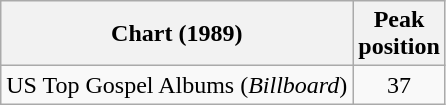<table class="wikitable">
<tr>
<th>Chart (1989)</th>
<th>Peak<br>position</th>
</tr>
<tr>
<td>US Top Gospel Albums (<em>Billboard</em>)</td>
<td align=center>37</td>
</tr>
</table>
